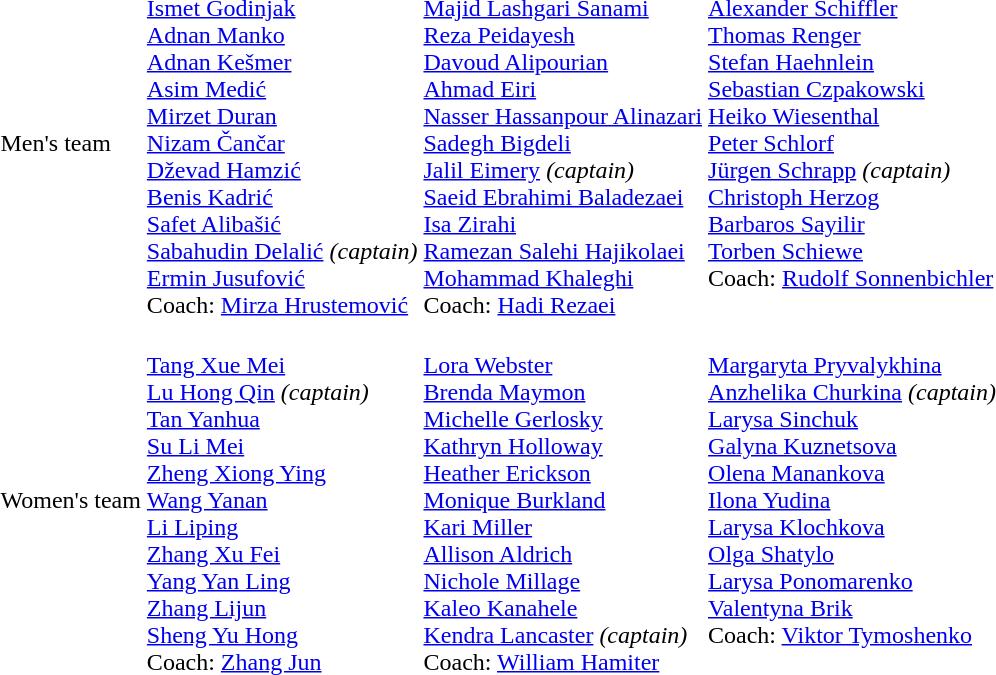<table>
<tr>
<td>Men's team</td>
<td valign="top"><br><a href='#'>Ismet Godinjak</a><br><a href='#'>Adnan Manko</a><br><a href='#'>Adnan Kešmer</a><br><a href='#'>Asim Medić</a><br><a href='#'>Mirzet Duran</a><br><a href='#'>Nizam Čančar</a><br><a href='#'>Dževad Hamzić</a><br><a href='#'>Benis Kadrić</a><br><a href='#'>Safet Alibašić</a><br><a href='#'>Sabahudin Delalić</a> <em>(captain)</em><br><a href='#'>Ermin Jusufović</a><br>Coach: <a href='#'>Mirza Hrustemović</a></td>
<td valign="top"><br><a href='#'>Majid Lashgari Sanami</a><br><a href='#'>Reza Peidayesh</a><br><a href='#'>Davoud Alipourian</a><br><a href='#'>Ahmad Eiri</a><br><a href='#'>Nasser Hassanpour Alinazari</a><br><a href='#'>Sadegh Bigdeli</a><br><a href='#'>Jalil Eimery</a> <em>(captain)</em><br><a href='#'>Saeid Ebrahimi Baladezaei</a><br><a href='#'>Isa Zirahi</a><br><a href='#'>Ramezan Salehi Hajikolaei</a><br><a href='#'>Mohammad Khaleghi</a><br>Coach: <a href='#'>Hadi Rezaei</a></td>
<td valign="top"><br><a href='#'>Alexander Schiffler</a><br><a href='#'>Thomas Renger</a><br><a href='#'>Stefan Haehnlein</a><br><a href='#'>Sebastian Czpakowski</a><br><a href='#'>Heiko Wiesenthal</a><br><a href='#'>Peter Schlorf</a><br><a href='#'>Jürgen Schrapp</a> <em>(captain)</em><br><a href='#'>Christoph Herzog</a><br><a href='#'>Barbaros Sayilir</a><br><a href='#'>Torben Schiewe</a><br>Coach: <a href='#'>Rudolf Sonnenbichler</a></td>
</tr>
<tr>
<td>Women's team</td>
<td valign="top"><br><a href='#'>Tang Xue Mei</a><br><a href='#'>Lu Hong Qin</a> <em>(captain)</em><br><a href='#'>Tan Yanhua</a><br><a href='#'>Su Li Mei</a><br><a href='#'>Zheng Xiong Ying</a><br><a href='#'>Wang Yanan</a><br><a href='#'>Li Liping</a><br><a href='#'>Zhang Xu Fei</a><br><a href='#'>Yang Yan Ling</a><br><a href='#'>Zhang Lijun</a><br><a href='#'>Sheng Yu Hong</a><br>Coach: <a href='#'>Zhang Jun</a></td>
<td valign="top"><br><a href='#'>Lora Webster</a><br><a href='#'>Brenda Maymon</a><br><a href='#'>Michelle Gerlosky</a><br><a href='#'>Kathryn Holloway</a><br><a href='#'>Heather Erickson</a><br><a href='#'>Monique Burkland</a><br><a href='#'>Kari Miller</a><br><a href='#'>Allison Aldrich</a><br><a href='#'>Nichole Millage</a><br><a href='#'>Kaleo Kanahele</a><br><a href='#'>Kendra Lancaster</a> <em>(captain)</em><br>Coach: <a href='#'>William Hamiter</a></td>
<td valign="top"><br><a href='#'>Margaryta Pryvalykhina</a><br><a href='#'>Anzhelika Churkina</a> <em>(captain)</em><br><a href='#'>Larysa Sinchuk</a><br><a href='#'>Galyna Kuznetsova</a><br><a href='#'>Olena Manankova</a><br><a href='#'>Ilona Yudina</a><br><a href='#'>Larysa Klochkova</a><br><a href='#'>Olga Shatylo</a><br><a href='#'>Larysa Ponomarenko</a><br><a href='#'>Valentyna Brik</a><br>Coach: <a href='#'>Viktor Tymoshenko</a></td>
</tr>
</table>
